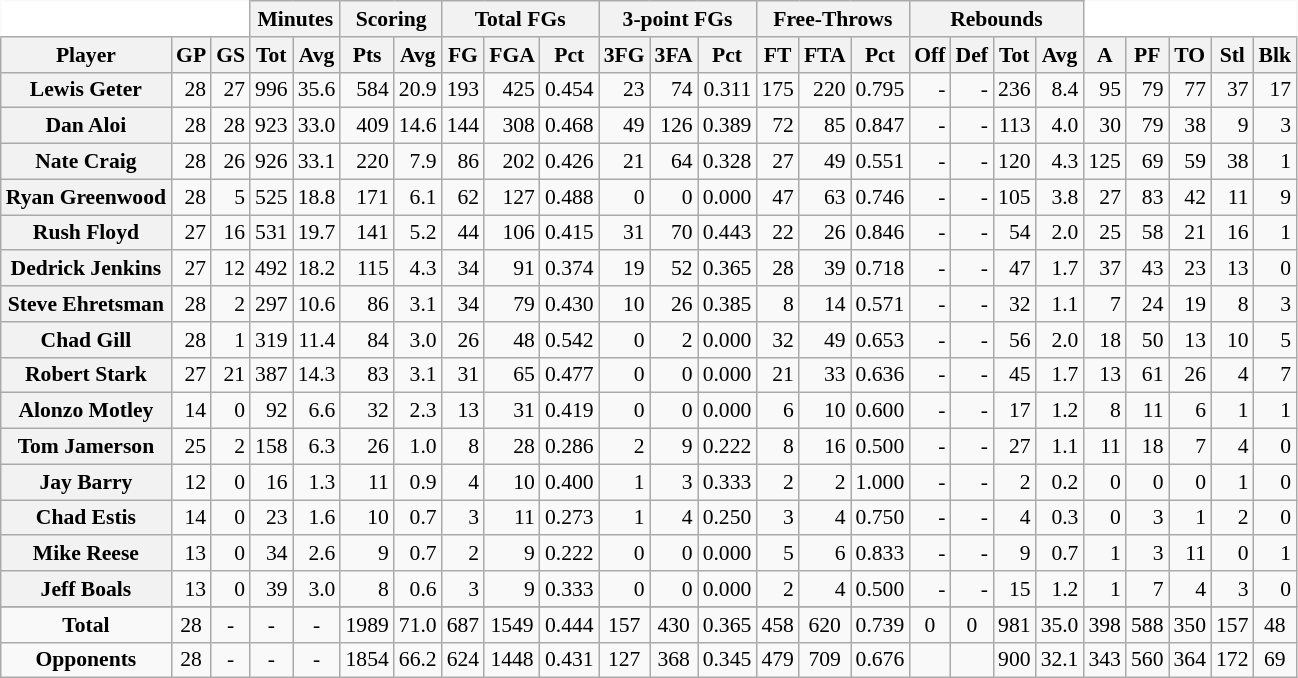<table class="wikitable sortable" border="1" style="font-size:90%;">
<tr>
<th colspan="3" style="border-top-style:hidden; border-left-style:hidden; background: white;"></th>
<th colspan="2" style=>Minutes</th>
<th colspan="2" style=>Scoring</th>
<th colspan="3" style=>Total FGs</th>
<th colspan="3" style=>3-point FGs</th>
<th colspan="3" style=>Free-Throws</th>
<th colspan="4" style=>Rebounds</th>
<th colspan="5" style="border-top-style:hidden; border-right-style:hidden; background: white;"></th>
</tr>
<tr>
<th scope="col" style=>Player</th>
<th scope="col" style=>GP</th>
<th scope="col" style=>GS</th>
<th scope="col" style=>Tot</th>
<th scope="col" style=>Avg</th>
<th scope="col" style=>Pts</th>
<th scope="col" style=>Avg</th>
<th scope="col" style=>FG</th>
<th scope="col" style=>FGA</th>
<th scope="col" style=>Pct</th>
<th scope="col" style=>3FG</th>
<th scope="col" style=>3FA</th>
<th scope="col" style=>Pct</th>
<th scope="col" style=>FT</th>
<th scope="col" style=>FTA</th>
<th scope="col" style=>Pct</th>
<th scope="col" style=>Off</th>
<th scope="col" style=>Def</th>
<th scope="col" style=>Tot</th>
<th scope="col" style=>Avg</th>
<th scope="col" style=>A</th>
<th scope="col" style=>PF</th>
<th scope="col" style=>TO</th>
<th scope="col" style=>Stl</th>
<th scope="col" style=>Blk</th>
</tr>
<tr>
<th>Lewis Geter</th>
<td align="right">28</td>
<td align="right">27</td>
<td align="right">996</td>
<td align="right">35.6</td>
<td align="right">584</td>
<td align="right">20.9</td>
<td align="right">193</td>
<td align="right">425</td>
<td align="right">0.454</td>
<td align="right">23</td>
<td align="right">74</td>
<td align="right">0.311</td>
<td align="right">175</td>
<td align="right">220</td>
<td align="right">0.795</td>
<td align="right">-</td>
<td align="right">-</td>
<td align="right">236</td>
<td align="right">8.4</td>
<td align="right">95</td>
<td align="right">79</td>
<td align="right">77</td>
<td align="right">37</td>
<td align="right">17</td>
</tr>
<tr>
<th>Dan Aloi</th>
<td align="right">28</td>
<td align="right">28</td>
<td align="right">923</td>
<td align="right">33.0</td>
<td align="right">409</td>
<td align="right">14.6</td>
<td align="right">144</td>
<td align="right">308</td>
<td align="right">0.468</td>
<td align="right">49</td>
<td align="right">126</td>
<td align="right">0.389</td>
<td align="right">72</td>
<td align="right">85</td>
<td align="right">0.847</td>
<td align="right">-</td>
<td align="right">-</td>
<td align="right">113</td>
<td align="right">4.0</td>
<td align="right">30</td>
<td align="right">79</td>
<td align="right">38</td>
<td align="right">9</td>
<td align="right">3</td>
</tr>
<tr>
<th>Nate Craig</th>
<td align="right">28</td>
<td align="right">26</td>
<td align="right">926</td>
<td align="right">33.1</td>
<td align="right">220</td>
<td align="right">7.9</td>
<td align="right">86</td>
<td align="right">202</td>
<td align="right">0.426</td>
<td align="right">21</td>
<td align="right">64</td>
<td align="right">0.328</td>
<td align="right">27</td>
<td align="right">49</td>
<td align="right">0.551</td>
<td align="right">-</td>
<td align="right">-</td>
<td align="right">120</td>
<td align="right">4.3</td>
<td align="right">125</td>
<td align="right">69</td>
<td align="right">59</td>
<td align="right">38</td>
<td align="right">1</td>
</tr>
<tr>
<th>Ryan Greenwood</th>
<td align="right">28</td>
<td align="right">5</td>
<td align="right">525</td>
<td align="right">18.8</td>
<td align="right">171</td>
<td align="right">6.1</td>
<td align="right">62</td>
<td align="right">127</td>
<td align="right">0.488</td>
<td align="right">0</td>
<td align="right">0</td>
<td align="right">0.000</td>
<td align="right">47</td>
<td align="right">63</td>
<td align="right">0.746</td>
<td align="right">-</td>
<td align="right">-</td>
<td align="right">105</td>
<td align="right">3.8</td>
<td align="right">27</td>
<td align="right">83</td>
<td align="right">42</td>
<td align="right">11</td>
<td align="right">9</td>
</tr>
<tr>
<th>Rush Floyd</th>
<td align="right">27</td>
<td align="right">16</td>
<td align="right">531</td>
<td align="right">19.7</td>
<td align="right">141</td>
<td align="right">5.2</td>
<td align="right">44</td>
<td align="right">106</td>
<td align="right">0.415</td>
<td align="right">31</td>
<td align="right">70</td>
<td align="right">0.443</td>
<td align="right">22</td>
<td align="right">26</td>
<td align="right">0.846</td>
<td align="right">-</td>
<td align="right">-</td>
<td align="right">54</td>
<td align="right">2.0</td>
<td align="right">25</td>
<td align="right">58</td>
<td align="right">21</td>
<td align="right">16</td>
<td align="right">1</td>
</tr>
<tr>
<th>Dedrick Jenkins</th>
<td align="right">27</td>
<td align="right">12</td>
<td align="right">492</td>
<td align="right">18.2</td>
<td align="right">115</td>
<td align="right">4.3</td>
<td align="right">34</td>
<td align="right">91</td>
<td align="right">0.374</td>
<td align="right">19</td>
<td align="right">52</td>
<td align="right">0.365</td>
<td align="right">28</td>
<td align="right">39</td>
<td align="right">0.718</td>
<td align="right">-</td>
<td align="right">-</td>
<td align="right">47</td>
<td align="right">1.7</td>
<td align="right">37</td>
<td align="right">43</td>
<td align="right">23</td>
<td align="right">13</td>
<td align="right">0</td>
</tr>
<tr>
<th>Steve Ehretsman</th>
<td align="right">28</td>
<td align="right">2</td>
<td align="right">297</td>
<td align="right">10.6</td>
<td align="right">86</td>
<td align="right">3.1</td>
<td align="right">34</td>
<td align="right">79</td>
<td align="right">0.430</td>
<td align="right">10</td>
<td align="right">26</td>
<td align="right">0.385</td>
<td align="right">8</td>
<td align="right">14</td>
<td align="right">0.571</td>
<td align="right">-</td>
<td align="right">-</td>
<td align="right">32</td>
<td align="right">1.1</td>
<td align="right">7</td>
<td align="right">24</td>
<td align="right">19</td>
<td align="right">8</td>
<td align="right">3</td>
</tr>
<tr>
<th>Chad Gill</th>
<td align="right">28</td>
<td align="right">1</td>
<td align="right">319</td>
<td align="right">11.4</td>
<td align="right">84</td>
<td align="right">3.0</td>
<td align="right">26</td>
<td align="right">48</td>
<td align="right">0.542</td>
<td align="right">0</td>
<td align="right">2</td>
<td align="right">0.000</td>
<td align="right">32</td>
<td align="right">49</td>
<td align="right">0.653</td>
<td align="right">-</td>
<td align="right">-</td>
<td align="right">56</td>
<td align="right">2.0</td>
<td align="right">18</td>
<td align="right">50</td>
<td align="right">13</td>
<td align="right">10</td>
<td align="right">5</td>
</tr>
<tr>
<th>Robert Stark</th>
<td align="right">27</td>
<td align="right">21</td>
<td align="right">387</td>
<td align="right">14.3</td>
<td align="right">83</td>
<td align="right">3.1</td>
<td align="right">31</td>
<td align="right">65</td>
<td align="right">0.477</td>
<td align="right">0</td>
<td align="right">0</td>
<td align="right">0.000</td>
<td align="right">21</td>
<td align="right">33</td>
<td align="right">0.636</td>
<td align="right">-</td>
<td align="right">-</td>
<td align="right">45</td>
<td align="right">1.7</td>
<td align="right">13</td>
<td align="right">61</td>
<td align="right">26</td>
<td align="right">4</td>
<td align="right">7</td>
</tr>
<tr>
<th>Alonzo Motley</th>
<td align="right">14</td>
<td align="right">0</td>
<td align="right">92</td>
<td align="right">6.6</td>
<td align="right">32</td>
<td align="right">2.3</td>
<td align="right">13</td>
<td align="right">31</td>
<td align="right">0.419</td>
<td align="right">0</td>
<td align="right">0</td>
<td align="right">0.000</td>
<td align="right">6</td>
<td align="right">10</td>
<td align="right">0.600</td>
<td align="right">-</td>
<td align="right">-</td>
<td align="right">17</td>
<td align="right">1.2</td>
<td align="right">8</td>
<td align="right">11</td>
<td align="right">6</td>
<td align="right">1</td>
<td align="right">1</td>
</tr>
<tr>
<th>Tom Jamerson</th>
<td align="right">25</td>
<td align="right">2</td>
<td align="right">158</td>
<td align="right">6.3</td>
<td align="right">26</td>
<td align="right">1.0</td>
<td align="right">8</td>
<td align="right">28</td>
<td align="right">0.286</td>
<td align="right">2</td>
<td align="right">9</td>
<td align="right">0.222</td>
<td align="right">8</td>
<td align="right">16</td>
<td align="right">0.500</td>
<td align="right">-</td>
<td align="right">-</td>
<td align="right">27</td>
<td align="right">1.1</td>
<td align="right">11</td>
<td align="right">18</td>
<td align="right">7</td>
<td align="right">4</td>
<td align="right">0</td>
</tr>
<tr>
<th>Jay Barry</th>
<td align="right">12</td>
<td align="right">0</td>
<td align="right">16</td>
<td align="right">1.3</td>
<td align="right">11</td>
<td align="right">0.9</td>
<td align="right">4</td>
<td align="right">10</td>
<td align="right">0.400</td>
<td align="right">1</td>
<td align="right">3</td>
<td align="right">0.333</td>
<td align="right">2</td>
<td align="right">2</td>
<td align="right">1.000</td>
<td align="right">-</td>
<td align="right">-</td>
<td align="right">2</td>
<td align="right">0.2</td>
<td align="right">0</td>
<td align="right">0</td>
<td align="right">0</td>
<td align="right">1</td>
<td align="right">0</td>
</tr>
<tr>
<th>Chad Estis</th>
<td align="right">14</td>
<td align="right">0</td>
<td align="right">23</td>
<td align="right">1.6</td>
<td align="right">10</td>
<td align="right">0.7</td>
<td align="right">3</td>
<td align="right">11</td>
<td align="right">0.273</td>
<td align="right">1</td>
<td align="right">4</td>
<td align="right">0.250</td>
<td align="right">3</td>
<td align="right">4</td>
<td align="right">0.750</td>
<td align="right">-</td>
<td align="right">-</td>
<td align="right">4</td>
<td align="right">0.3</td>
<td align="right">0</td>
<td align="right">3</td>
<td align="right">1</td>
<td align="right">2</td>
<td align="right">0</td>
</tr>
<tr>
<th>Mike Reese</th>
<td align="right">13</td>
<td align="right">0</td>
<td align="right">34</td>
<td align="right">2.6</td>
<td align="right">9</td>
<td align="right">0.7</td>
<td align="right">2</td>
<td align="right">9</td>
<td align="right">0.222</td>
<td align="right">0</td>
<td align="right">0</td>
<td align="right">0.000</td>
<td align="right">5</td>
<td align="right">6</td>
<td align="right">0.833</td>
<td align="right">-</td>
<td align="right">-</td>
<td align="right">9</td>
<td align="right">0.7</td>
<td align="right">1</td>
<td align="right">3</td>
<td align="right">11</td>
<td align="right">0</td>
<td align="right">1</td>
</tr>
<tr>
<th>Jeff Boals</th>
<td align="right">13</td>
<td align="right">0</td>
<td align="right">39</td>
<td align="right">3.0</td>
<td align="right">8</td>
<td align="right">0.6</td>
<td align="right">3</td>
<td align="right">9</td>
<td align="right">0.333</td>
<td align="right">0</td>
<td align="right">0</td>
<td align="right">0.000</td>
<td align="right">2</td>
<td align="right">4</td>
<td align="right">0.500</td>
<td align="right">-</td>
<td align="right">-</td>
<td align="right">15</td>
<td align="right">1.2</td>
<td align="right">1</td>
<td align="right">7</td>
<td align="right">4</td>
<td align="right">3</td>
<td align="right">0</td>
</tr>
<tr>
</tr>
<tr class="sortbottom">
<td align="center" style=><strong>Total</strong></td>
<td align="center" style=>28</td>
<td align="center" style=>-</td>
<td align="center" style=>-</td>
<td align="center" style=>-</td>
<td align="center" style=>1989</td>
<td align="center" style=>71.0</td>
<td align="center" style=>687</td>
<td align="center" style=>1549</td>
<td align="center" style=>0.444</td>
<td align="center" style=>157</td>
<td align="center" style=>430</td>
<td align="center" style=>0.365</td>
<td align="center" style=>458</td>
<td align="center" style=>620</td>
<td align="center" style=>0.739</td>
<td align="center" style=>0</td>
<td align="center" style=>0</td>
<td align="center" style=>981</td>
<td align="center" style=>35.0</td>
<td align="center" style=>398</td>
<td align="center" style=>588</td>
<td align="center" style=>350</td>
<td align="center" style=>157</td>
<td align="center" style=>48</td>
</tr>
<tr class="sortbottom">
<td align="center"><strong>Opponents</strong></td>
<td align="center">28</td>
<td align="center">-</td>
<td align="center">-</td>
<td align="center">-</td>
<td align="center">1854</td>
<td align="center">66.2</td>
<td align="center">624</td>
<td align="center">1448</td>
<td align="center">0.431</td>
<td align="center">127</td>
<td align="center">368</td>
<td align="center">0.345</td>
<td align="center">479</td>
<td align="center">709</td>
<td align="center">0.676</td>
<td align="center"></td>
<td align="center"></td>
<td align="center">900</td>
<td align="center">32.1</td>
<td align="center">343</td>
<td align="center">560</td>
<td align="center">364</td>
<td align="center">172</td>
<td align="center">69</td>
</tr>
</table>
